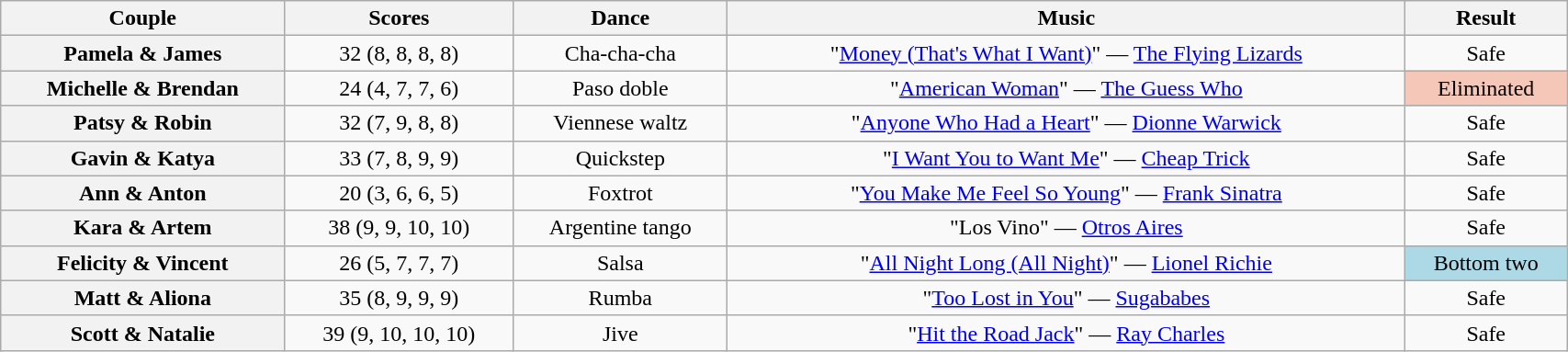<table class="wikitable sortable" style="text-align:center; width:90%">
<tr>
<th scope="col">Couple</th>
<th scope="col">Scores</th>
<th scope="col" class="unsortable">Dance</th>
<th scope="col" class="unsortable">Music</th>
<th scope="col" class="unsortable">Result</th>
</tr>
<tr>
<th scope="row">Pamela & James</th>
<td>32 (8, 8, 8, 8)</td>
<td>Cha-cha-cha</td>
<td>"<a href='#'>Money (That's What I Want)</a>" — <a href='#'>The Flying Lizards</a></td>
<td>Safe</td>
</tr>
<tr>
<th scope="row">Michelle & Brendan</th>
<td>24 (4, 7, 7, 6)</td>
<td>Paso doble</td>
<td>"<a href='#'>American Woman</a>" — <a href='#'>The Guess Who</a></td>
<td bgcolor="f4c7b8">Eliminated</td>
</tr>
<tr>
<th scope="row">Patsy & Robin</th>
<td>32 (7, 9, 8, 8)</td>
<td>Viennese waltz</td>
<td>"<a href='#'>Anyone Who Had a Heart</a>" — <a href='#'>Dionne Warwick</a></td>
<td>Safe</td>
</tr>
<tr>
<th scope="row">Gavin & Katya</th>
<td>33 (7, 8, 9, 9)</td>
<td>Quickstep</td>
<td>"<a href='#'>I Want You to Want Me</a>" — <a href='#'>Cheap Trick</a></td>
<td>Safe</td>
</tr>
<tr>
<th scope="row">Ann & Anton</th>
<td>20 (3, 6, 6, 5)</td>
<td>Foxtrot</td>
<td>"<a href='#'>You Make Me Feel So Young</a>" — <a href='#'>Frank Sinatra</a></td>
<td>Safe</td>
</tr>
<tr>
<th scope="row">Kara & Artem</th>
<td>38 (9, 9, 10, 10)</td>
<td>Argentine tango</td>
<td>"Los Vino" — <a href='#'>Otros Aires</a></td>
<td>Safe</td>
</tr>
<tr>
<th scope="row">Felicity & Vincent</th>
<td>26 (5, 7, 7, 7)</td>
<td>Salsa</td>
<td>"<a href='#'>All Night Long (All Night)</a>" — <a href='#'>Lionel Richie</a></td>
<td bgcolor="lightblue">Bottom two</td>
</tr>
<tr>
<th scope="row">Matt & Aliona</th>
<td>35 (8, 9, 9, 9)</td>
<td>Rumba</td>
<td>"<a href='#'>Too Lost in You</a>" — <a href='#'>Sugababes</a></td>
<td>Safe</td>
</tr>
<tr>
<th scope="row">Scott & Natalie</th>
<td>39 (9, 10, 10, 10)</td>
<td>Jive</td>
<td>"<a href='#'>Hit the Road Jack</a>" — <a href='#'>Ray Charles</a></td>
<td>Safe</td>
</tr>
</table>
